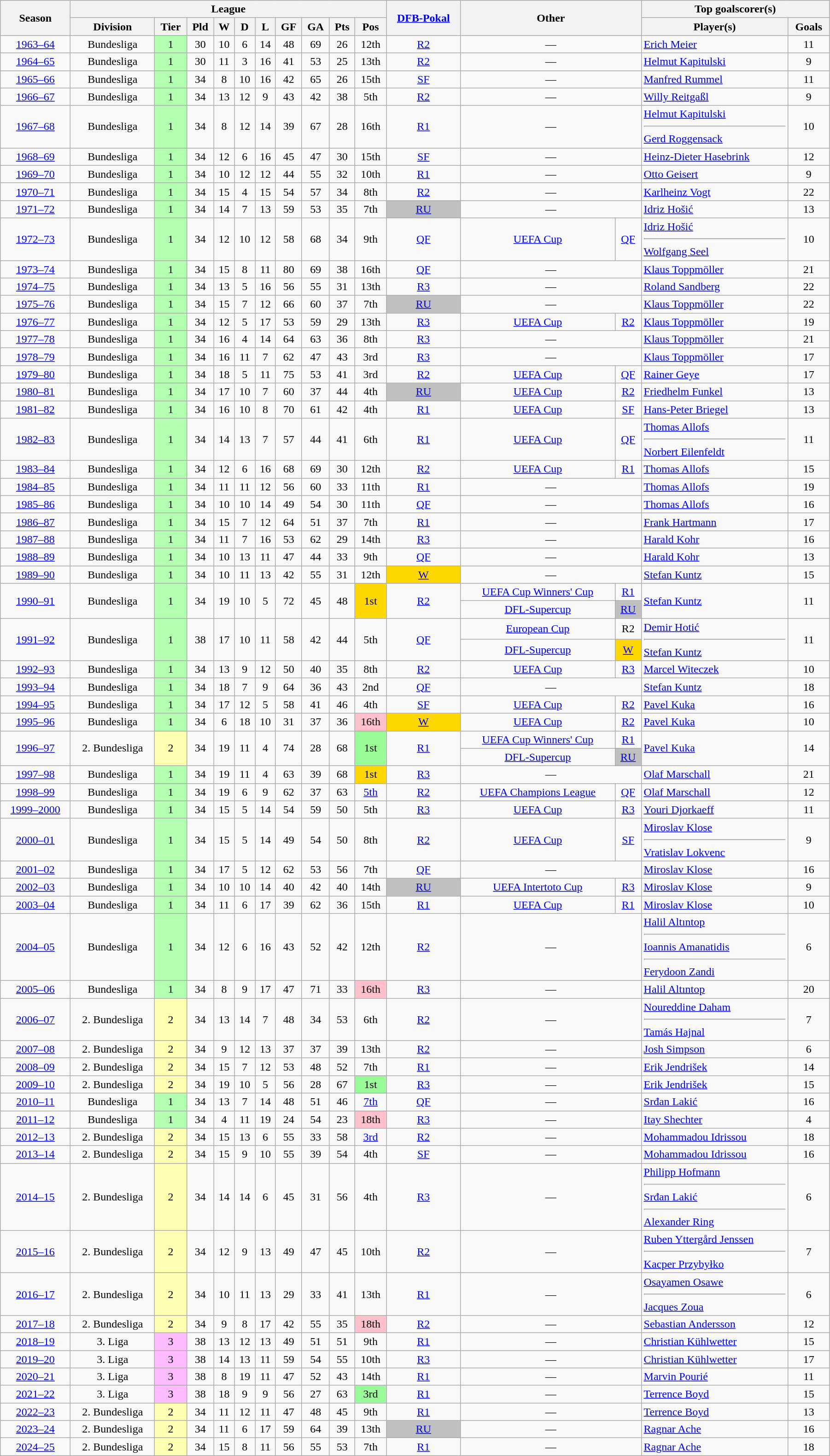<table class="wikitable" style="text-align: center" width="95%">
<tr>
<th rowspan=2>Season</th>
<th colspan="10">League</th>
<th rowspan=2><a href='#'>DFB-Pokal</a></th>
<th rowspan=2 colspan=2>Other</th>
<th colspan=2>Top goalscorer(s)</th>
</tr>
<tr>
<th>Division</th>
<th>Tier</th>
<th>Pld</th>
<th>W</th>
<th>D</th>
<th>L</th>
<th>GF</th>
<th>GA</th>
<th>Pts</th>
<th>Pos</th>
<th>Player(s)</th>
<th>Goals</th>
</tr>
<tr>
<td><a href='#'>1963–64</a></td>
<td>Bundesliga</td>
<td bgcolor="#b2ffb2">1</td>
<td>30</td>
<td>10</td>
<td>6</td>
<td>14</td>
<td>48</td>
<td>69</td>
<td>26</td>
<td>12th</td>
<td><a href='#'>R2</a></td>
<td colspan="2">—</td>
<td align=left> <a href='#'>Erich Meier</a></td>
<td>11</td>
</tr>
<tr>
<td><a href='#'>1964–65</a></td>
<td>Bundesliga</td>
<td bgcolor="#b2ffb2">1</td>
<td>30</td>
<td>11</td>
<td>3</td>
<td>16</td>
<td>41</td>
<td>53</td>
<td>25</td>
<td>13th</td>
<td><a href='#'>R2</a></td>
<td colspan="2">—</td>
<td align=left> <a href='#'>Helmut Kapitulski</a></td>
<td>9</td>
</tr>
<tr>
<td><a href='#'>1965–66</a></td>
<td>Bundesliga</td>
<td bgcolor="#b2ffb2">1</td>
<td>34</td>
<td>8</td>
<td>10</td>
<td>16</td>
<td>42</td>
<td>65</td>
<td>26</td>
<td>15th</td>
<td><a href='#'>SF</a></td>
<td colspan="2">—</td>
<td align=left> <a href='#'>Manfred Rummel</a></td>
<td>11</td>
</tr>
<tr>
<td><a href='#'>1966–67</a></td>
<td>Bundesliga</td>
<td bgcolor="#b2ffb2">1</td>
<td>34</td>
<td>13</td>
<td>12</td>
<td>9</td>
<td>43</td>
<td>42</td>
<td>38</td>
<td>5th</td>
<td><a href='#'>R2</a></td>
<td colspan="2">—</td>
<td align=left> <a href='#'>Willy Reitgaßl</a></td>
<td>9</td>
</tr>
<tr>
<td><a href='#'>1967–68</a></td>
<td>Bundesliga</td>
<td bgcolor="#b2ffb2">1</td>
<td>34</td>
<td>8</td>
<td>12</td>
<td>14</td>
<td>39</td>
<td>67</td>
<td>28</td>
<td>16th</td>
<td><a href='#'>R1</a></td>
<td colspan="2">—</td>
<td align=left> <a href='#'>Helmut Kapitulski</a><hr> <a href='#'>Gerd Roggensack</a></td>
<td>10</td>
</tr>
<tr>
<td><a href='#'>1968–69</a></td>
<td>Bundesliga</td>
<td bgcolor="#b2ffb2">1</td>
<td>34</td>
<td>12</td>
<td>6</td>
<td>16</td>
<td>45</td>
<td>47</td>
<td>30</td>
<td>15th</td>
<td><a href='#'>SF</a></td>
<td colspan="2">—</td>
<td align=left> <a href='#'>Heinz-Dieter Hasebrink</a></td>
<td>12</td>
</tr>
<tr>
<td><a href='#'>1969–70</a></td>
<td>Bundesliga</td>
<td bgcolor="#b2ffb2">1</td>
<td>34</td>
<td>10</td>
<td>12</td>
<td>12</td>
<td>44</td>
<td>55</td>
<td>32</td>
<td>10th</td>
<td><a href='#'>R1</a></td>
<td colspan="2">—</td>
<td align=left> <a href='#'>Otto Geisert</a></td>
<td>9</td>
</tr>
<tr>
<td><a href='#'>1970–71</a></td>
<td>Bundesliga</td>
<td bgcolor="#b2ffb2">1</td>
<td>34</td>
<td>15</td>
<td>4</td>
<td>15</td>
<td>54</td>
<td>57</td>
<td>34</td>
<td>8th</td>
<td><a href='#'>R2</a></td>
<td colspan="2">—</td>
<td align=left> <a href='#'>Karlheinz Vogt</a></td>
<td>22</td>
</tr>
<tr>
<td><a href='#'>1971–72</a></td>
<td>Bundesliga</td>
<td bgcolor="#b2ffb2">1</td>
<td>34</td>
<td>14</td>
<td>7</td>
<td>13</td>
<td>59</td>
<td>53</td>
<td>35</td>
<td>7th</td>
<td bgcolor=silver><a href='#'>RU</a></td>
<td colspan="2">—</td>
<td align=left> <a href='#'>Idriz Hošić</a></td>
<td>13</td>
</tr>
<tr>
<td><a href='#'>1972–73</a></td>
<td>Bundesliga</td>
<td bgcolor="#b2ffb2">1</td>
<td>34</td>
<td>12</td>
<td>10</td>
<td>12</td>
<td>58</td>
<td>68</td>
<td>34</td>
<td>9th</td>
<td><a href='#'>QF</a></td>
<td><a href='#'>UEFA Cup</a></td>
<td><a href='#'>QF</a></td>
<td align=left> <a href='#'>Idriz Hošić</a><hr> <a href='#'>Wolfgang Seel</a></td>
<td>10</td>
</tr>
<tr>
<td><a href='#'>1973–74</a></td>
<td>Bundesliga</td>
<td bgcolor="#b2ffb2">1</td>
<td>34</td>
<td>15</td>
<td>8</td>
<td>11</td>
<td>80</td>
<td>69</td>
<td>38</td>
<td>16th</td>
<td><a href='#'>QF</a></td>
<td colspan="2">—</td>
<td align=left> <a href='#'>Klaus Toppmöller</a></td>
<td>21</td>
</tr>
<tr>
<td><a href='#'>1974–75</a></td>
<td>Bundesliga</td>
<td bgcolor="#b2ffb2">1</td>
<td>34</td>
<td>13</td>
<td>5</td>
<td>16</td>
<td>56</td>
<td>55</td>
<td>31</td>
<td>13th</td>
<td><a href='#'>R3</a></td>
<td colspan="2">—</td>
<td align=left> <a href='#'>Roland Sandberg</a></td>
<td>22</td>
</tr>
<tr>
<td><a href='#'>1975–76</a></td>
<td>Bundesliga</td>
<td bgcolor="#b2ffb2">1</td>
<td>34</td>
<td>15</td>
<td>7</td>
<td>12</td>
<td>66</td>
<td>60</td>
<td>37</td>
<td>7th</td>
<td bgcolor=silver><a href='#'>RU</a></td>
<td colspan="2">—</td>
<td align=left> <a href='#'>Klaus Toppmöller</a></td>
<td>22</td>
</tr>
<tr>
<td><a href='#'>1976–77</a></td>
<td>Bundesliga</td>
<td bgcolor="#b2ffb2">1</td>
<td>34</td>
<td>12</td>
<td>5</td>
<td>17</td>
<td>53</td>
<td>59</td>
<td>29</td>
<td>13th</td>
<td><a href='#'>R3</a></td>
<td><a href='#'>UEFA Cup</a></td>
<td><a href='#'>R2</a></td>
<td align=left> <a href='#'>Klaus Toppmöller</a></td>
<td>19</td>
</tr>
<tr>
<td><a href='#'>1977–78</a></td>
<td>Bundesliga</td>
<td bgcolor="#b2ffb2">1</td>
<td>34</td>
<td>16</td>
<td>4</td>
<td>14</td>
<td>64</td>
<td>63</td>
<td>36</td>
<td>8th</td>
<td><a href='#'>R3</a></td>
<td colspan="2">—</td>
<td align=left> <a href='#'>Klaus Toppmöller</a></td>
<td>21</td>
</tr>
<tr>
<td><a href='#'>1978–79</a></td>
<td>Bundesliga</td>
<td bgcolor="#b2ffb2">1</td>
<td>34</td>
<td>16</td>
<td>11</td>
<td>7</td>
<td>62</td>
<td>47</td>
<td>43</td>
<td>3rd</td>
<td><a href='#'>R3</a></td>
<td colspan="2">—</td>
<td align=left> <a href='#'>Klaus Toppmöller</a></td>
<td>17</td>
</tr>
<tr>
<td><a href='#'>1979–80</a></td>
<td>Bundesliga</td>
<td bgcolor="#b2ffb2">1</td>
<td>34</td>
<td>18</td>
<td>5</td>
<td>11</td>
<td>75</td>
<td>53</td>
<td>41</td>
<td>3rd</td>
<td><a href='#'>R2</a></td>
<td><a href='#'>UEFA Cup</a></td>
<td><a href='#'>QF</a></td>
<td align=left> <a href='#'>Rainer Geye</a></td>
<td>17</td>
</tr>
<tr>
<td><a href='#'>1980–81</a></td>
<td>Bundesliga</td>
<td bgcolor="#b2ffb2">1</td>
<td>34</td>
<td>17</td>
<td>10</td>
<td>7</td>
<td>60</td>
<td>37</td>
<td>44</td>
<td>4th</td>
<td bgcolor=silver><a href='#'>RU</a></td>
<td><a href='#'>UEFA Cup</a></td>
<td><a href='#'>R2</a></td>
<td align=left> <a href='#'>Friedhelm Funkel</a></td>
<td>13</td>
</tr>
<tr>
<td><a href='#'>1981–82</a></td>
<td>Bundesliga</td>
<td bgcolor="#b2ffb2">1</td>
<td>34</td>
<td>16</td>
<td>10</td>
<td>8</td>
<td>70</td>
<td>61</td>
<td>42</td>
<td>4th</td>
<td><a href='#'>R1</a></td>
<td><a href='#'>UEFA Cup</a></td>
<td><a href='#'>SF</a></td>
<td align=left> <a href='#'>Hans-Peter Briegel</a></td>
<td>13</td>
</tr>
<tr>
<td><a href='#'>1982–83</a></td>
<td>Bundesliga</td>
<td bgcolor="#b2ffb2">1</td>
<td>34</td>
<td>14</td>
<td>13</td>
<td>7</td>
<td>57</td>
<td>44</td>
<td>41</td>
<td>6th</td>
<td><a href='#'>R1</a></td>
<td><a href='#'>UEFA Cup</a></td>
<td><a href='#'>QF</a></td>
<td align=left> <a href='#'>Thomas Allofs</a><hr> <a href='#'>Norbert Eilenfeldt</a></td>
<td>11</td>
</tr>
<tr>
<td><a href='#'>1983–84</a></td>
<td>Bundesliga</td>
<td bgcolor="#b2ffb2">1</td>
<td>34</td>
<td>12</td>
<td>6</td>
<td>16</td>
<td>68</td>
<td>69</td>
<td>30</td>
<td>12th</td>
<td><a href='#'>R2</a></td>
<td><a href='#'>UEFA Cup</a></td>
<td><a href='#'>R1</a></td>
<td align=left> <a href='#'>Thomas Allofs</a></td>
<td>15</td>
</tr>
<tr>
<td><a href='#'>1984–85</a></td>
<td>Bundesliga</td>
<td bgcolor="#b2ffb2">1</td>
<td>34</td>
<td>11</td>
<td>11</td>
<td>12</td>
<td>56</td>
<td>60</td>
<td>33</td>
<td>11th</td>
<td><a href='#'>R1</a></td>
<td colspan="2">—</td>
<td align=left> <a href='#'>Thomas Allofs</a></td>
<td>19</td>
</tr>
<tr>
<td><a href='#'>1985–86</a></td>
<td>Bundesliga</td>
<td bgcolor="#b2ffb2">1</td>
<td>34</td>
<td>10</td>
<td>10</td>
<td>14</td>
<td>49</td>
<td>54</td>
<td>30</td>
<td>11th</td>
<td><a href='#'>QF</a></td>
<td colspan="2">—</td>
<td align=left> <a href='#'>Thomas Allofs</a></td>
<td>16</td>
</tr>
<tr>
<td><a href='#'>1986–87</a></td>
<td>Bundesliga</td>
<td bgcolor="#b2ffb2">1</td>
<td>34</td>
<td>15</td>
<td>7</td>
<td>12</td>
<td>64</td>
<td>51</td>
<td>37</td>
<td>7th</td>
<td><a href='#'>R1</a></td>
<td colspan="2">—</td>
<td align=left> <a href='#'>Frank Hartmann</a></td>
<td>17</td>
</tr>
<tr>
<td><a href='#'>1987–88</a></td>
<td>Bundesliga</td>
<td bgcolor="#b2ffb2">1</td>
<td>34</td>
<td>11</td>
<td>7</td>
<td>16</td>
<td>53</td>
<td>62</td>
<td>29</td>
<td>14th</td>
<td><a href='#'>R3</a></td>
<td colspan="2">—</td>
<td align=left> <a href='#'>Harald Kohr</a></td>
<td>16</td>
</tr>
<tr>
<td><a href='#'>1988–89</a></td>
<td>Bundesliga</td>
<td bgcolor="#b2ffb2">1</td>
<td>34</td>
<td>10</td>
<td>13</td>
<td>11</td>
<td>47</td>
<td>44</td>
<td>33</td>
<td>9th</td>
<td><a href='#'>QF</a></td>
<td colspan="2">—</td>
<td align=left> <a href='#'>Harald Kohr</a></td>
<td>13</td>
</tr>
<tr>
<td><a href='#'>1989–90</a></td>
<td>Bundesliga</td>
<td bgcolor="#b2ffb2">1</td>
<td>34</td>
<td>10</td>
<td>11</td>
<td>13</td>
<td>42</td>
<td>55</td>
<td>31</td>
<td>12th</td>
<td bgcolor=gold><a href='#'>W</a></td>
<td colspan="2">—</td>
<td align=left> <a href='#'>Stefan Kuntz</a></td>
<td>15</td>
</tr>
<tr>
<td rowspan="2"><a href='#'>1990–91</a></td>
<td rowspan="2">Bundesliga</td>
<td rowspan="2" bgcolor="#b2ffb2">1</td>
<td rowspan="2">34</td>
<td rowspan="2">19</td>
<td rowspan="2">10</td>
<td rowspan="2">5</td>
<td rowspan="2">72</td>
<td rowspan="2">45</td>
<td rowspan="2">48</td>
<td rowspan="2" bgcolor="gold">1st</td>
<td rowspan="2"><a href='#'>R2</a></td>
<td><a href='#'>UEFA Cup Winners' Cup</a></td>
<td><a href='#'>R1</a></td>
<td rowspan="2" align="left"> <a href='#'>Stefan Kuntz</a></td>
<td rowspan="2">11</td>
</tr>
<tr>
<td><a href='#'>DFL-Supercup</a></td>
<td bgcolor="silver"><a href='#'>RU</a></td>
</tr>
<tr>
<td rowspan="2"><a href='#'>1991–92</a></td>
<td rowspan="2">Bundesliga</td>
<td rowspan="2" bgcolor="#b2ffb2">1</td>
<td rowspan="2">38</td>
<td rowspan="2">17</td>
<td rowspan="2">10</td>
<td rowspan="2">11</td>
<td rowspan="2">58</td>
<td rowspan="2">42</td>
<td rowspan="2">44</td>
<td rowspan="2">5th</td>
<td rowspan="2"><a href='#'>QF</a></td>
<td><a href='#'>European Cup</a></td>
<td>R2</td>
<td rowspan="2" align="left"> <a href='#'>Demir Hotić</a><hr> <a href='#'>Stefan Kuntz</a></td>
<td rowspan="2">11</td>
</tr>
<tr>
<td><a href='#'>DFL-Supercup</a></td>
<td bgcolor="gold"><a href='#'>W</a></td>
</tr>
<tr>
<td><a href='#'>1992–93</a></td>
<td>Bundesliga</td>
<td bgcolor="#b2ffb2">1</td>
<td>34</td>
<td>13</td>
<td>9</td>
<td>12</td>
<td>50</td>
<td>40</td>
<td>35</td>
<td>8th</td>
<td><a href='#'>R2</a></td>
<td><a href='#'>UEFA Cup</a></td>
<td><a href='#'>R3</a></td>
<td align="left"> <a href='#'>Marcel Witeczek</a></td>
<td>10</td>
</tr>
<tr>
<td><a href='#'>1993–94</a></td>
<td>Bundesliga</td>
<td bgcolor="#b2ffb2">1</td>
<td>34</td>
<td>18</td>
<td>7</td>
<td>9</td>
<td>64</td>
<td>36</td>
<td>43</td>
<td>2nd</td>
<td><a href='#'>QF</a></td>
<td colspan="2">—</td>
<td align="left"> <a href='#'>Stefan Kuntz</a></td>
<td>18</td>
</tr>
<tr>
<td><a href='#'>1994–95</a></td>
<td>Bundesliga</td>
<td bgcolor="#b2ffb2">1</td>
<td>34</td>
<td>17</td>
<td>12</td>
<td>5</td>
<td>58</td>
<td>41</td>
<td>46</td>
<td>4th</td>
<td><a href='#'>SF</a></td>
<td><a href='#'>UEFA Cup</a></td>
<td><a href='#'>R2</a></td>
<td align="left"> <a href='#'>Pavel Kuka</a></td>
<td>16</td>
</tr>
<tr>
<td><a href='#'>1995–96</a></td>
<td>Bundesliga</td>
<td bgcolor="#b2ffb2">1</td>
<td>34</td>
<td>6</td>
<td>18</td>
<td>10</td>
<td>31</td>
<td>37</td>
<td>36</td>
<td bgcolor="pink">16th</td>
<td bgcolor="gold"><a href='#'>W</a></td>
<td><a href='#'>UEFA Cup</a></td>
<td><a href='#'>R2</a></td>
<td align="left"> <a href='#'>Pavel Kuka</a></td>
<td>10</td>
</tr>
<tr>
<td rowspan="2"><a href='#'>1996–97</a></td>
<td rowspan="2">2. Bundesliga</td>
<td rowspan="2" bgcolor="ffffb2">2</td>
<td rowspan="2">34</td>
<td rowspan="2">19</td>
<td rowspan="2">11</td>
<td rowspan="2">4</td>
<td rowspan="2">74</td>
<td rowspan="2">28</td>
<td rowspan="2">68</td>
<td rowspan="2" bgcolor="palegreen">1st</td>
<td rowspan="2"><a href='#'>R1</a></td>
<td><a href='#'>UEFA Cup Winners' Cup</a></td>
<td><a href='#'>R1</a></td>
<td rowspan="2" align="left"> <a href='#'>Pavel Kuka</a></td>
<td rowspan="2">14</td>
</tr>
<tr>
<td><a href='#'>DFL-Supercup</a></td>
<td bgcolor="silver"><a href='#'>RU</a></td>
</tr>
<tr>
<td><a href='#'>1997–98</a></td>
<td>Bundesliga</td>
<td bgcolor="#b2ffb2">1</td>
<td>34</td>
<td>19</td>
<td>11</td>
<td>4</td>
<td>63</td>
<td>39</td>
<td>68</td>
<td bgcolor="gold">1st</td>
<td><a href='#'>R3</a></td>
<td colspan="2">—</td>
<td align="left"> <a href='#'>Olaf Marschall</a></td>
<td>21</td>
</tr>
<tr>
<td><a href='#'>1998–99</a></td>
<td>Bundesliga</td>
<td bgcolor="#b2ffb2">1</td>
<td>34</td>
<td>19</td>
<td>6</td>
<td>9</td>
<td>62</td>
<td>37</td>
<td>63</td>
<td><a href='#'>5th</a></td>
<td><a href='#'>R2</a></td>
<td><a href='#'>UEFA Champions League</a></td>
<td><a href='#'>QF</a></td>
<td align="left"> <a href='#'>Olaf Marschall</a></td>
<td>12</td>
</tr>
<tr>
<td><a href='#'>1999–2000</a></td>
<td>Bundesliga</td>
<td bgcolor="#b2ffb2">1</td>
<td>34</td>
<td>15</td>
<td>5</td>
<td>14</td>
<td>54</td>
<td>59</td>
<td>50</td>
<td>5th</td>
<td><a href='#'>R3</a></td>
<td><a href='#'>UEFA Cup</a></td>
<td><a href='#'>R3</a></td>
<td align="left"> <a href='#'>Youri Djorkaeff</a></td>
<td>11</td>
</tr>
<tr>
<td><a href='#'>2000–01</a></td>
<td>Bundesliga</td>
<td bgcolor="#b2ffb2">1</td>
<td>34</td>
<td>15</td>
<td>5</td>
<td>14</td>
<td>49</td>
<td>54</td>
<td>50</td>
<td>8th</td>
<td><a href='#'>R2</a></td>
<td><a href='#'>UEFA Cup</a></td>
<td><a href='#'>SF</a></td>
<td align="left"> <a href='#'>Miroslav Klose</a><hr> <a href='#'>Vratislav Lokvenc</a></td>
<td>9</td>
</tr>
<tr>
<td><a href='#'>2001–02</a></td>
<td>Bundesliga</td>
<td bgcolor="#b2ffb2">1</td>
<td>34</td>
<td>17</td>
<td>5</td>
<td>12</td>
<td>62</td>
<td>53</td>
<td>56</td>
<td>7th</td>
<td><a href='#'>QF</a></td>
<td colspan="2">—</td>
<td align="left"> <a href='#'>Miroslav Klose</a></td>
<td>16</td>
</tr>
<tr>
<td><a href='#'>2002–03</a></td>
<td>Bundesliga</td>
<td bgcolor="#b2ffb2">1</td>
<td>34</td>
<td>10</td>
<td>10</td>
<td>14</td>
<td>40</td>
<td>42</td>
<td>40</td>
<td>14th</td>
<td bgcolor="silver"><a href='#'>RU</a></td>
<td><a href='#'>UEFA Intertoto Cup</a></td>
<td><a href='#'>R3</a></td>
<td align="left"> <a href='#'>Miroslav Klose</a></td>
<td>9</td>
</tr>
<tr>
<td><a href='#'>2003–04</a></td>
<td>Bundesliga</td>
<td bgcolor="#b2ffb2">1</td>
<td>34</td>
<td>11</td>
<td>6</td>
<td>17</td>
<td>39</td>
<td>62</td>
<td>36</td>
<td>15th</td>
<td><a href='#'>R1</a></td>
<td><a href='#'>UEFA Cup</a></td>
<td><a href='#'>R1</a></td>
<td align="left"> <a href='#'>Miroslav Klose</a></td>
<td>10</td>
</tr>
<tr>
<td><a href='#'>2004–05</a></td>
<td>Bundesliga</td>
<td bgcolor="#b2ffb2">1</td>
<td>34</td>
<td>12</td>
<td>6</td>
<td>16</td>
<td>43</td>
<td>52</td>
<td>42</td>
<td>12th</td>
<td><a href='#'>R2</a></td>
<td colspan="2">—</td>
<td align="left"> <a href='#'>Halil Altıntop</a><hr> <a href='#'>Ioannis Amanatidis</a><hr> <a href='#'>Ferydoon Zandi</a></td>
<td>6</td>
</tr>
<tr>
<td><a href='#'>2005–06</a></td>
<td>Bundesliga</td>
<td bgcolor="#b2ffb2">1</td>
<td>34</td>
<td>8</td>
<td>9</td>
<td>17</td>
<td>47</td>
<td>71</td>
<td>33</td>
<td bgcolor="pink">16th</td>
<td><a href='#'>R3</a></td>
<td colspan="2">—</td>
<td align="left"> <a href='#'>Halil Altıntop</a></td>
<td>20</td>
</tr>
<tr>
<td><a href='#'>2006–07</a></td>
<td>2. Bundesliga</td>
<td bgcolor="ffffb2">2</td>
<td>34</td>
<td>13</td>
<td>14</td>
<td>7</td>
<td>48</td>
<td>34</td>
<td>53</td>
<td>6th</td>
<td><a href='#'>R2</a></td>
<td colspan="2">—</td>
<td align="left"> <a href='#'>Noureddine Daham</a><hr> <a href='#'>Tamás Hajnal</a></td>
<td>7</td>
</tr>
<tr>
<td><a href='#'>2007–08</a></td>
<td>2. Bundesliga</td>
<td bgcolor="ffffb2">2</td>
<td>34</td>
<td>9</td>
<td>12</td>
<td>13</td>
<td>37</td>
<td>37</td>
<td>39</td>
<td>13th</td>
<td><a href='#'>R2</a></td>
<td colspan="2">—</td>
<td align="left"> <a href='#'>Josh Simpson</a></td>
<td>6</td>
</tr>
<tr>
<td><a href='#'>2008–09</a></td>
<td>2. Bundesliga</td>
<td bgcolor="ffffb2">2</td>
<td>34</td>
<td>15</td>
<td>7</td>
<td>12</td>
<td>53</td>
<td>48</td>
<td>52</td>
<td>7th</td>
<td><a href='#'>R1</a></td>
<td colspan="2">—</td>
<td align="left"> <a href='#'>Erik Jendrišek</a></td>
<td>14</td>
</tr>
<tr>
<td><a href='#'>2009–10</a></td>
<td>2. Bundesliga</td>
<td bgcolor="ffffb2">2</td>
<td>34</td>
<td>19</td>
<td>10</td>
<td>5</td>
<td>56</td>
<td>28</td>
<td>67</td>
<td bgcolor="palegreen">1st</td>
<td><a href='#'>R3</a></td>
<td colspan="2">—</td>
<td align="left"> <a href='#'>Erik Jendrišek</a></td>
<td>15</td>
</tr>
<tr>
<td><a href='#'>2010–11</a></td>
<td>Bundesliga</td>
<td bgcolor="#b2ffb2">1</td>
<td>34</td>
<td>13</td>
<td>7</td>
<td>14</td>
<td>48</td>
<td>51</td>
<td>46</td>
<td><a href='#'>7th</a></td>
<td><a href='#'>QF</a></td>
<td colspan="2">—</td>
<td align="left"> <a href='#'>Srđan Lakić</a></td>
<td>16</td>
</tr>
<tr>
<td><a href='#'>2011–12</a></td>
<td>Bundesliga</td>
<td bgcolor="#b2ffb2">1</td>
<td>34</td>
<td>4</td>
<td>11</td>
<td>19</td>
<td>24</td>
<td>54</td>
<td>23</td>
<td bgcolor="pink">18th</td>
<td><a href='#'>R3</a></td>
<td colspan="2">—</td>
<td align="left"> <a href='#'>Itay Shechter</a></td>
<td>4</td>
</tr>
<tr>
<td><a href='#'>2012–13</a></td>
<td>2. Bundesliga</td>
<td bgcolor="ffffb2">2</td>
<td>34</td>
<td>15</td>
<td>13</td>
<td>6</td>
<td>55</td>
<td>33</td>
<td>58</td>
<td><a href='#'>3rd</a></td>
<td><a href='#'>R2</a></td>
<td colspan="2">—</td>
<td align="left"> <a href='#'>Mohammadou Idrissou</a></td>
<td>18</td>
</tr>
<tr>
<td><a href='#'>2013–14</a></td>
<td>2. Bundesliga</td>
<td bgcolor="ffffb2">2</td>
<td>34</td>
<td>15</td>
<td>9</td>
<td>10</td>
<td>55</td>
<td>39</td>
<td>54</td>
<td>4th</td>
<td><a href='#'>SF</a></td>
<td colspan="2">—</td>
<td align="left"> <a href='#'>Mohammadou Idrissou</a></td>
<td>16</td>
</tr>
<tr>
<td><a href='#'>2014–15</a></td>
<td>2. Bundesliga</td>
<td bgcolor="ffffb2">2</td>
<td>34</td>
<td>14</td>
<td>14</td>
<td>6</td>
<td>45</td>
<td>31</td>
<td>56</td>
<td>4th</td>
<td><a href='#'>R3</a></td>
<td colspan="2">—</td>
<td align="left"> <a href='#'>Philipp Hofmann</a><hr> <a href='#'>Srđan Lakić</a><hr> <a href='#'>Alexander Ring</a></td>
<td>6</td>
</tr>
<tr>
<td><a href='#'>2015–16</a></td>
<td>2. Bundesliga</td>
<td bgcolor="ffffb2">2</td>
<td>34</td>
<td>12</td>
<td>9</td>
<td>13</td>
<td>49</td>
<td>47</td>
<td>45</td>
<td>10th</td>
<td><a href='#'>R2</a></td>
<td colspan="2">—</td>
<td align="left"> <a href='#'>Ruben Yttergård Jenssen</a><hr> <a href='#'>Kacper Przybyłko</a></td>
<td>7</td>
</tr>
<tr>
<td><a href='#'>2016–17</a></td>
<td>2. Bundesliga</td>
<td bgcolor="ffffb2">2</td>
<td>34</td>
<td>10</td>
<td>11</td>
<td>13</td>
<td>29</td>
<td>33</td>
<td>41</td>
<td>13th</td>
<td><a href='#'>R1</a></td>
<td colspan="2">—</td>
<td align="left"> <a href='#'>Osayamen Osawe</a><hr> <a href='#'>Jacques Zoua</a></td>
<td>6</td>
</tr>
<tr>
<td><a href='#'>2017–18</a></td>
<td>2. Bundesliga</td>
<td bgcolor="ffffb2">2</td>
<td>34</td>
<td>9</td>
<td>8</td>
<td>17</td>
<td>42</td>
<td>55</td>
<td>35</td>
<td bgcolor="pink">18th</td>
<td><a href='#'>R2</a></td>
<td colspan="2">—</td>
<td align="left"> <a href='#'>Sebastian Andersson</a></td>
<td>12</td>
</tr>
<tr>
<td><a href='#'>2018–19</a></td>
<td>3. Liga</td>
<td bgcolor="ffbbff">3</td>
<td>38</td>
<td>13</td>
<td>12</td>
<td>13</td>
<td>49</td>
<td>51</td>
<td>51</td>
<td>9th</td>
<td><a href='#'>R1</a></td>
<td colspan="2">—</td>
<td align="left"> <a href='#'>Christian Kühlwetter</a></td>
<td>15</td>
</tr>
<tr>
<td><a href='#'>2019–20</a></td>
<td>3. Liga</td>
<td bgcolor="ffbbff">3</td>
<td>38</td>
<td>14</td>
<td>13</td>
<td>11</td>
<td>59</td>
<td>54</td>
<td>55</td>
<td>10th</td>
<td><a href='#'>R3</a></td>
<td colspan="2">—</td>
<td align="left"> <a href='#'>Christian Kühlwetter</a></td>
<td>17</td>
</tr>
<tr>
<td><a href='#'>2020–21</a></td>
<td>3. Liga</td>
<td bgcolor="ffbbff">3</td>
<td>38</td>
<td>8</td>
<td>19</td>
<td>11</td>
<td>47</td>
<td>52</td>
<td>43</td>
<td>14th</td>
<td><a href='#'>R1</a></td>
<td colspan="2">—</td>
<td align="left"> <a href='#'>Marvin Pourié</a></td>
<td>11</td>
</tr>
<tr>
<td><a href='#'>2021–22</a></td>
<td>3. Liga</td>
<td bgcolor="ffbbff">3</td>
<td>38</td>
<td>18</td>
<td>9</td>
<td>9</td>
<td>56</td>
<td>27</td>
<td>63</td>
<td bgcolor="palegreen">3rd</td>
<td><a href='#'>R1</a></td>
<td colspan="2">—</td>
<td align="left"> <a href='#'>Terrence Boyd</a></td>
<td>15</td>
</tr>
<tr>
<td><a href='#'>2022–23</a></td>
<td>2. Bundesliga</td>
<td bgcolor="ffffb2">2</td>
<td>34</td>
<td>11</td>
<td>12</td>
<td>11</td>
<td>47</td>
<td>48</td>
<td>45</td>
<td>9th</td>
<td><a href='#'>R1</a></td>
<td colspan="2">—</td>
<td align="left"> <a href='#'>Terrence Boyd</a></td>
<td>13</td>
</tr>
<tr>
<td><a href='#'>2023–24</a></td>
<td>2. Bundesliga</td>
<td bgcolor="ffffb2">2</td>
<td>34</td>
<td>11</td>
<td>6</td>
<td>17</td>
<td>59</td>
<td>64</td>
<td>39</td>
<td>13th</td>
<td bgcolor="silver"><a href='#'>RU</a></td>
<td colspan="2">—</td>
<td align="left"> <a href='#'>Ragnar Ache</a></td>
<td>16</td>
</tr>
<tr>
<td><a href='#'>2024–25</a></td>
<td>2. Bundesliga</td>
<td bgcolor="ffffb2">2</td>
<td>34</td>
<td>15</td>
<td>8</td>
<td>11</td>
<td>56</td>
<td>55</td>
<td>53</td>
<td>7th</td>
<td><a href='#'>R1</a></td>
<td colspan="2">—</td>
<td align="left"> <a href='#'>Ragnar Ache</a></td>
<td>18</td>
</tr>
</table>
